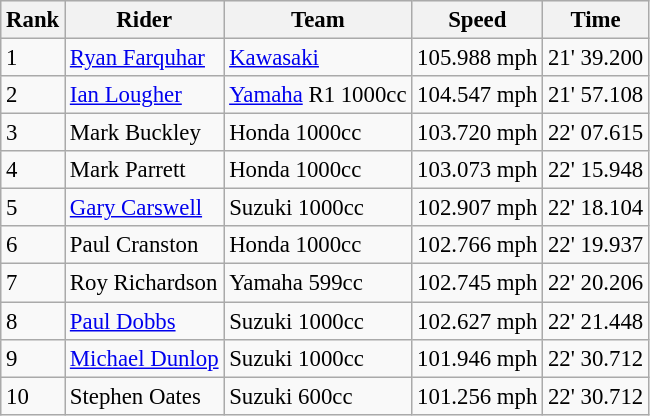<table class="wikitable" style="font-size: 95%;">
<tr style="background:#efefef;">
<th>Rank</th>
<th>Rider</th>
<th>Team</th>
<th>Speed</th>
<th>Time</th>
</tr>
<tr>
<td>1</td>
<td> <a href='#'>Ryan Farquhar</a></td>
<td><a href='#'>Kawasaki</a></td>
<td>105.988 mph</td>
<td>21' 39.200</td>
</tr>
<tr>
<td>2</td>
<td> <a href='#'>Ian Lougher</a></td>
<td><a href='#'>Yamaha</a> R1 1000cc</td>
<td>104.547 mph</td>
<td>21' 57.108</td>
</tr>
<tr>
<td>3</td>
<td> Mark Buckley</td>
<td>Honda 1000cc</td>
<td>103.720 mph</td>
<td>22' 07.615</td>
</tr>
<tr>
<td>4</td>
<td> Mark Parrett</td>
<td>Honda 1000cc</td>
<td>103.073 mph</td>
<td>22' 15.948</td>
</tr>
<tr>
<td>5</td>
<td> <a href='#'>Gary Carswell</a></td>
<td>Suzuki 1000cc</td>
<td>102.907 mph</td>
<td>22' 18.104</td>
</tr>
<tr>
<td>6</td>
<td> Paul Cranston</td>
<td>Honda 1000cc</td>
<td>102.766 mph</td>
<td>22' 19.937</td>
</tr>
<tr>
<td>7</td>
<td> Roy Richardson</td>
<td>Yamaha 599cc</td>
<td>102.745 mph</td>
<td>22' 20.206</td>
</tr>
<tr>
<td>8</td>
<td> <a href='#'>Paul Dobbs</a></td>
<td>Suzuki 1000cc</td>
<td>102.627 mph</td>
<td>22' 21.448</td>
</tr>
<tr>
<td>9</td>
<td> <a href='#'>Michael Dunlop</a></td>
<td>Suzuki 1000cc</td>
<td>101.946 mph</td>
<td>22' 30.712</td>
</tr>
<tr>
<td>10</td>
<td> Stephen Oates</td>
<td>Suzuki 600cc</td>
<td>101.256 mph</td>
<td>22' 30.712</td>
</tr>
</table>
